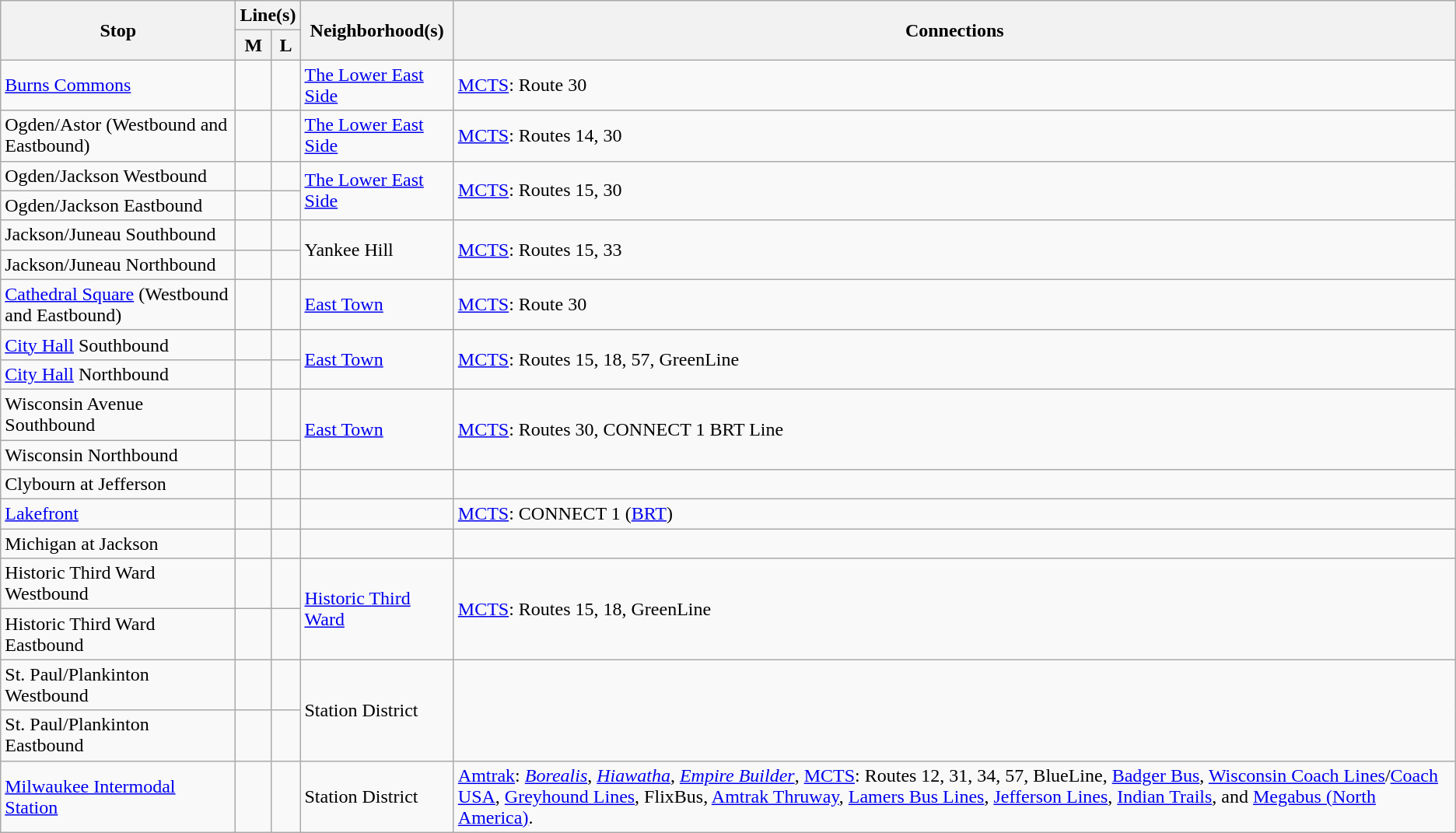<table class="wikitable">
<tr>
<th rowspan=2>Stop</th>
<th colspan=2>Line(s)</th>
<th rowspan=2>Neighborhood(s)</th>
<th rowspan=2>Connections</th>
</tr>
<tr>
<th>M</th>
<th>L</th>
</tr>
<tr>
<td><a href='#'>Burns Commons</a></td>
<td></td>
<td></td>
<td><a href='#'>The Lower East Side</a></td>
<td><a href='#'>MCTS</a>: Route 30</td>
</tr>
<tr>
<td>Ogden/Astor (Westbound and Eastbound)</td>
<td></td>
<td></td>
<td><a href='#'>The Lower East Side</a></td>
<td><a href='#'>MCTS</a>: Routes 14, 30</td>
</tr>
<tr>
<td>Ogden/Jackson Westbound</td>
<td></td>
<td></td>
<td rowspan=2><a href='#'>The Lower East Side</a></td>
<td rowspan=2><a href='#'>MCTS</a>: Routes 15, 30</td>
</tr>
<tr>
<td>Ogden/Jackson Eastbound</td>
<td></td>
<td></td>
</tr>
<tr>
<td>Jackson/Juneau Southbound</td>
<td></td>
<td></td>
<td rowspan=2>Yankee Hill</td>
<td rowspan=2><a href='#'>MCTS</a>: Routes 15, 33</td>
</tr>
<tr>
<td>Jackson/Juneau Northbound</td>
<td></td>
<td></td>
</tr>
<tr>
<td><a href='#'>Cathedral Square</a> (Westbound and Eastbound)</td>
<td></td>
<td></td>
<td><a href='#'>East Town</a></td>
<td><a href='#'>MCTS</a>: Route 30</td>
</tr>
<tr>
<td><a href='#'>City Hall</a> Southbound</td>
<td></td>
<td></td>
<td rowspan=2><a href='#'>East Town</a></td>
<td rowspan=2><a href='#'>MCTS</a>: Routes 15, 18, 57, GreenLine</td>
</tr>
<tr>
<td><a href='#'>City Hall</a> Northbound</td>
<td></td>
<td></td>
</tr>
<tr>
<td>Wisconsin Avenue Southbound</td>
<td></td>
<td></td>
<td rowspan=2><a href='#'>East Town</a></td>
<td rowspan=2><a href='#'>MCTS</a>: Routes 30, CONNECT 1 BRT Line</td>
</tr>
<tr>
<td>Wisconsin Northbound</td>
<td></td>
<td></td>
</tr>
<tr>
<td>Clybourn at Jefferson</td>
<td></td>
<td></td>
<td></td>
<td></td>
</tr>
<tr>
<td><a href='#'>Lakefront</a></td>
<td></td>
<td></td>
<td></td>
<td><a href='#'>MCTS</a>: CONNECT 1 (<a href='#'>BRT</a>)</td>
</tr>
<tr>
<td>Michigan at Jackson</td>
<td></td>
<td></td>
<td></td>
<td></td>
</tr>
<tr>
<td>Historic Third Ward Westbound</td>
<td></td>
<td></td>
<td rowspan=2><a href='#'>Historic Third Ward</a></td>
<td rowspan=2><a href='#'>MCTS</a>: Routes 15, 18, GreenLine</td>
</tr>
<tr>
<td>Historic Third Ward Eastbound</td>
<td></td>
<td></td>
</tr>
<tr>
<td>St. Paul/Plankinton Westbound</td>
<td></td>
<td></td>
<td rowspan=2>Station District</td>
<td rowspan=2></td>
</tr>
<tr>
<td>St. Paul/Plankinton Eastbound</td>
<td></td>
<td></td>
</tr>
<tr>
<td><a href='#'>Milwaukee Intermodal Station</a></td>
<td></td>
<td></td>
<td>Station District</td>
<td><a href='#'>Amtrak</a>: <em><a href='#'>Borealis</a></em>, <em><a href='#'>Hiawatha</a></em>, <em><a href='#'>Empire Builder</a></em>, <a href='#'>MCTS</a>: Routes 12, 31, 34, 57, BlueLine, <a href='#'>Badger Bus</a>, <a href='#'>Wisconsin Coach Lines</a>/<a href='#'>Coach USA</a>, <a href='#'>Greyhound Lines</a>, FlixBus, <a href='#'>Amtrak Thruway</a>, <a href='#'>Lamers Bus Lines</a>, <a href='#'>Jefferson Lines</a>, <a href='#'>Indian Trails</a>, and <a href='#'>Megabus (North America)</a>.</td>
</tr>
</table>
